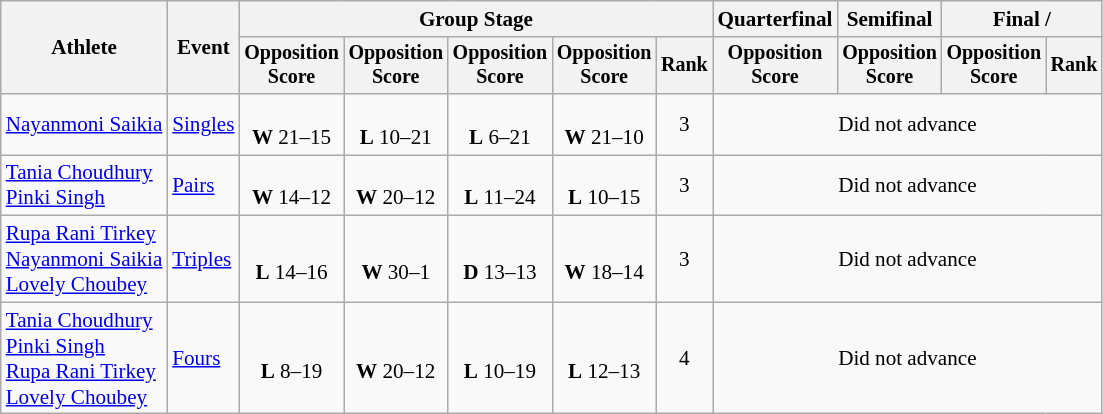<table class="wikitable" style="font-size:88%; text-align:center">
<tr>
<th rowspan=2>Athlete</th>
<th rowspan=2>Event</th>
<th colspan=5>Group Stage</th>
<th>Quarterfinal</th>
<th>Semifinal</th>
<th colspan=2>Final / </th>
</tr>
<tr style="font-size:95%">
<th>Opposition<br>Score</th>
<th>Opposition<br>Score</th>
<th>Opposition<br>Score</th>
<th>Opposition<br>Score</th>
<th>Rank</th>
<th>Opposition<br>Score</th>
<th>Opposition<br>Score</th>
<th>Opposition<br>Score</th>
<th>Rank</th>
</tr>
<tr>
<td align=left><a href='#'>Nayanmoni Saikia</a></td>
<td align=left><a href='#'>Singles</a></td>
<td><br><strong>W</strong> 21–15</td>
<td><br><strong>L</strong> 10–21</td>
<td><br><strong>L</strong> 6–21</td>
<td><br><strong>W</strong> 21–10</td>
<td>3</td>
<td colspan=4>Did not advance</td>
</tr>
<tr>
<td align=left><a href='#'>Tania Choudhury</a><br><a href='#'>Pinki Singh</a></td>
<td align=left><a href='#'>Pairs</a></td>
<td><br><strong>W</strong> 14–12</td>
<td><br><strong>W</strong> 20–12</td>
<td><br><strong>L</strong> 11–24</td>
<td><br><strong>L</strong> 10–15</td>
<td>3</td>
<td colspan=4>Did not advance</td>
</tr>
<tr>
<td align=left><a href='#'>Rupa Rani Tirkey</a><br><a href='#'>Nayanmoni Saikia</a><br><a href='#'>Lovely Choubey</a></td>
<td align=left><a href='#'>Triples</a></td>
<td><br><strong>L</strong> 14–16</td>
<td><br><strong>W</strong> 30–1</td>
<td><br><strong>D</strong> 13–13</td>
<td><br><strong>W</strong> 18–14</td>
<td>3</td>
<td colspan=4>Did not advance</td>
</tr>
<tr>
<td align=left><a href='#'>Tania Choudhury</a><br><a href='#'>Pinki Singh</a><br><a href='#'>Rupa Rani Tirkey</a><br><a href='#'>Lovely Choubey</a></td>
<td align=left><a href='#'>Fours</a></td>
<td><br><strong>L</strong> 8–19</td>
<td><br><strong>W</strong> 20–12</td>
<td><br><strong>L</strong> 10–19</td>
<td><br><strong>L</strong> 12–13</td>
<td>4</td>
<td colspan=4>Did not advance</td>
</tr>
</table>
